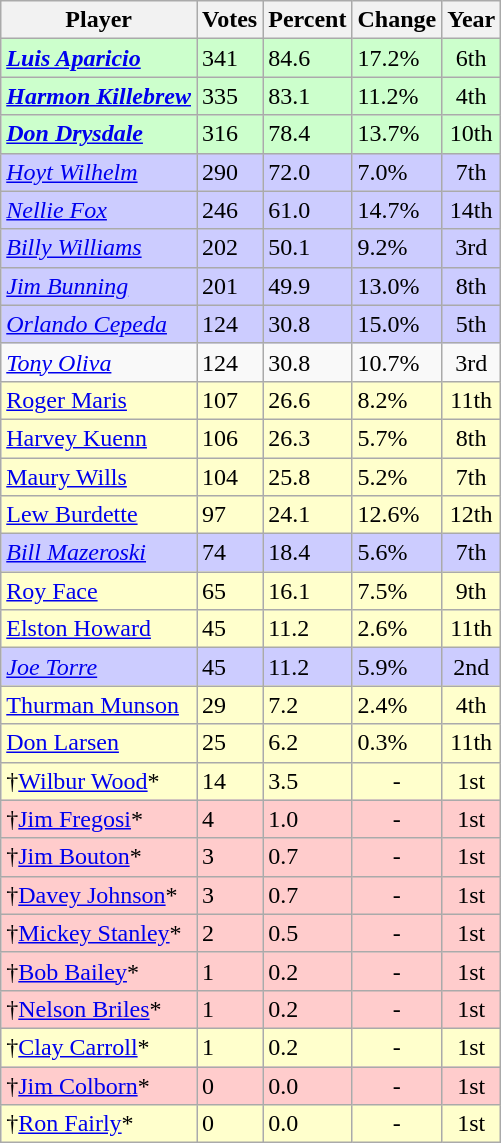<table class="wikitable sortable">
<tr>
<th>Player</th>
<th>Votes</th>
<th>Percent</th>
<th>Change</th>
<th>Year</th>
</tr>
<tr bgcolor="#ccffcc">
<td><strong><em><a href='#'>Luis Aparicio</a></em></strong></td>
<td>341</td>
<td>84.6</td>
<td align="left"> 17.2%</td>
<td align="center">6th</td>
</tr>
<tr bgcolor="#ccffcc">
<td><strong><em><a href='#'>Harmon Killebrew</a></em></strong></td>
<td>335</td>
<td>83.1</td>
<td align="left"> 11.2%</td>
<td align="center">4th</td>
</tr>
<tr bgcolor="#ccffcc">
<td><strong><em><a href='#'>Don Drysdale</a></em></strong></td>
<td>316</td>
<td>78.4</td>
<td align="left"> 13.7%</td>
<td align="center">10th</td>
</tr>
<tr bgcolor="#ccccff">
<td><em><a href='#'>Hoyt Wilhelm</a></em></td>
<td>290</td>
<td>72.0</td>
<td align="left"> 7.0%</td>
<td align="center">7th</td>
</tr>
<tr bgcolor="#ccccff">
<td><em><a href='#'>Nellie Fox</a></em></td>
<td>246</td>
<td>61.0</td>
<td align="left"> 14.7%</td>
<td align="center">14th</td>
</tr>
<tr bgcolor="#ccccff">
<td><em><a href='#'>Billy Williams</a></em></td>
<td>202</td>
<td>50.1</td>
<td align="left"> 9.2%</td>
<td align="center">3rd</td>
</tr>
<tr bgcolor="#ccccff">
<td><em><a href='#'>Jim Bunning</a></em></td>
<td>201</td>
<td>49.9</td>
<td align="left"> 13.0%</td>
<td align="center">8th</td>
</tr>
<tr bgcolor="#ccccff">
<td><em><a href='#'>Orlando Cepeda</a></em></td>
<td>124</td>
<td>30.8</td>
<td align="left"> 15.0%</td>
<td align="center">5th</td>
</tr>
<tr -bgcolor="#ccccff">
<td><em><a href='#'>Tony Oliva</a></em></td>
<td>124</td>
<td>30.8</td>
<td align="left"> 10.7%</td>
<td align="center">3rd</td>
</tr>
<tr bgcolor="#ffffcc">
<td><a href='#'>Roger Maris</a></td>
<td>107</td>
<td>26.6</td>
<td align="left"> 8.2%</td>
<td align="center">11th</td>
</tr>
<tr bgcolor="#ffffcc">
<td><a href='#'>Harvey Kuenn</a></td>
<td>106</td>
<td>26.3</td>
<td align="left"> 5.7%</td>
<td align="center">8th</td>
</tr>
<tr bgcolor="#ffffcc">
<td><a href='#'>Maury Wills</a></td>
<td>104</td>
<td>25.8</td>
<td align="left"> 5.2%</td>
<td align="center">7th</td>
</tr>
<tr bgcolor="#ffffcc">
<td><a href='#'>Lew Burdette</a></td>
<td>97</td>
<td>24.1</td>
<td align="left"> 12.6%</td>
<td align="center">12th</td>
</tr>
<tr bgcolor="#ccccff">
<td><em><a href='#'>Bill Mazeroski</a></em></td>
<td>74</td>
<td>18.4</td>
<td align="left"> 5.6%</td>
<td align="center">7th</td>
</tr>
<tr bgcolor="#ffffcc">
<td><a href='#'>Roy Face</a></td>
<td>65</td>
<td>16.1</td>
<td align="left"> 7.5%</td>
<td align="center">9th</td>
</tr>
<tr bgcolor="#ffffcc">
<td><a href='#'>Elston Howard</a></td>
<td>45</td>
<td>11.2</td>
<td align="left"> 2.6%</td>
<td align="center">11th</td>
</tr>
<tr bgcolor="#ccccff">
<td><em><a href='#'>Joe Torre</a></em></td>
<td>45</td>
<td>11.2</td>
<td align="left"> 5.9%</td>
<td align="center">2nd</td>
</tr>
<tr bgcolor="#ffffcc">
<td><a href='#'>Thurman Munson</a></td>
<td>29</td>
<td>7.2</td>
<td align="left"> 2.4%</td>
<td align="center">4th</td>
</tr>
<tr bgcolor="#ffffcc">
<td><a href='#'>Don Larsen</a></td>
<td>25</td>
<td>6.2</td>
<td align="left"> 0.3%</td>
<td align="center">11th</td>
</tr>
<tr bgcolor="#ffffcc">
<td>†<a href='#'>Wilbur Wood</a>*</td>
<td>14</td>
<td>3.5</td>
<td align=center>-</td>
<td align="center">1st</td>
</tr>
<tr bgcolor="#ffcccc">
<td>†<a href='#'>Jim Fregosi</a>*</td>
<td>4</td>
<td>1.0</td>
<td align=center>-</td>
<td align="center">1st</td>
</tr>
<tr bgcolor="#ffcccc">
<td>†<a href='#'>Jim Bouton</a>*</td>
<td>3</td>
<td>0.7</td>
<td align=center>-</td>
<td align="center">1st</td>
</tr>
<tr bgcolor="#ffcccc">
<td>†<a href='#'>Davey Johnson</a>*</td>
<td>3</td>
<td>0.7</td>
<td align=center>-</td>
<td align="center">1st</td>
</tr>
<tr bgcolor="#ffcccc">
<td>†<a href='#'>Mickey Stanley</a>*</td>
<td>2</td>
<td>0.5</td>
<td align=center>-</td>
<td align="center">1st</td>
</tr>
<tr bgcolor="#ffcccc">
<td>†<a href='#'>Bob Bailey</a>*</td>
<td>1</td>
<td>0.2</td>
<td align=center>-</td>
<td align="center">1st</td>
</tr>
<tr bgcolor="#ffcccc">
<td>†<a href='#'>Nelson Briles</a>*</td>
<td>1</td>
<td>0.2</td>
<td align=center>-</td>
<td align="center">1st</td>
</tr>
<tr bgcolor="#ffffcc">
<td>†<a href='#'>Clay Carroll</a>*</td>
<td>1</td>
<td>0.2</td>
<td align=center>-</td>
<td align="center">1st</td>
</tr>
<tr bgcolor="#ffcccc">
<td>†<a href='#'>Jim Colborn</a>*</td>
<td>0</td>
<td>0.0</td>
<td align=center>-</td>
<td align="center">1st</td>
</tr>
<tr bgcolor="#ffffcc">
<td>†<a href='#'>Ron Fairly</a>*</td>
<td>0</td>
<td>0.0</td>
<td align=center>-</td>
<td align="center">1st</td>
</tr>
</table>
